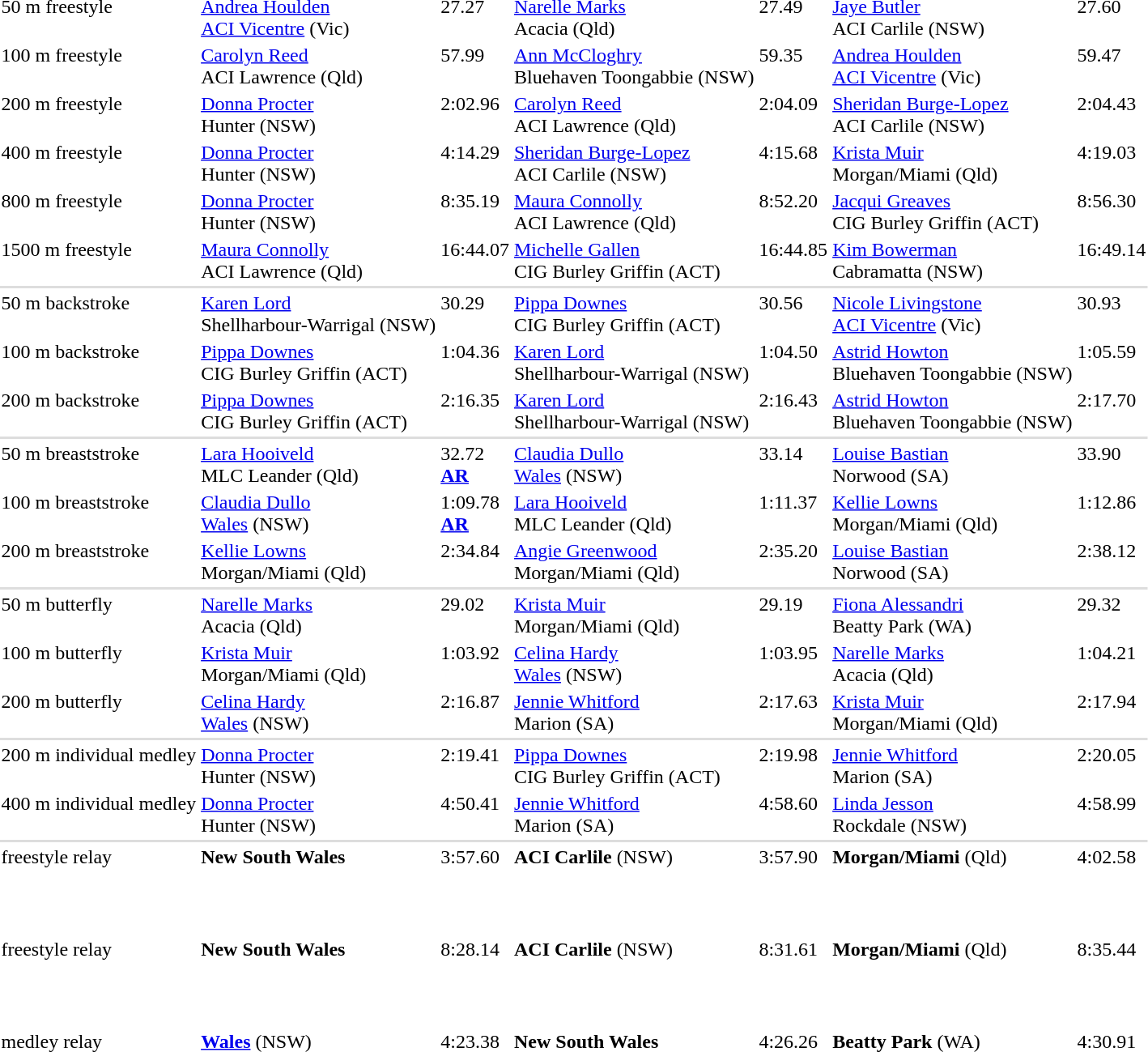<table>
<tr valign="top">
<td>50 m freestyle</td>
<td><a href='#'>Andrea Houlden</a><br><a href='#'>ACI Vicentre</a> (Vic)</td>
<td>27.27<br></td>
<td><a href='#'>Narelle Marks</a><br>Acacia (Qld)</td>
<td>27.49<br></td>
<td><a href='#'>Jaye Butler</a><br>ACI Carlile (NSW)</td>
<td>27.60<br></td>
</tr>
<tr valign="top">
<td>100 m freestyle</td>
<td><a href='#'>Carolyn Reed</a><br>ACI Lawrence (Qld)</td>
<td>57.99<br></td>
<td><a href='#'>Ann McCloghry</a><br>Bluehaven Toongabbie (NSW)</td>
<td>59.35<br></td>
<td><a href='#'>Andrea Houlden</a><br><a href='#'>ACI Vicentre</a> (Vic)</td>
<td>59.47<br></td>
</tr>
<tr valign="top">
<td>200 m freestyle</td>
<td><a href='#'>Donna Procter</a><br>Hunter (NSW)</td>
<td>2:02.96<br></td>
<td><a href='#'>Carolyn Reed</a><br>ACI Lawrence (Qld)</td>
<td>2:04.09<br></td>
<td><a href='#'>Sheridan Burge-Lopez</a><br>ACI Carlile (NSW)</td>
<td>2:04.43<br></td>
</tr>
<tr valign="top">
<td>400 m freestyle</td>
<td><a href='#'>Donna Procter</a><br>Hunter (NSW)</td>
<td>4:14.29<br></td>
<td><a href='#'>Sheridan Burge-Lopez</a><br>ACI Carlile (NSW)</td>
<td>4:15.68<br></td>
<td><a href='#'>Krista Muir</a><br>Morgan/Miami (Qld)</td>
<td>4:19.03<br></td>
</tr>
<tr valign="top">
<td>800 m freestyle</td>
<td><a href='#'>Donna Procter</a><br>Hunter (NSW)</td>
<td>8:35.19<br></td>
<td><a href='#'>Maura Connolly</a><br>ACI Lawrence (Qld)</td>
<td>8:52.20<br></td>
<td><a href='#'>Jacqui Greaves</a><br>CIG Burley Griffin (ACT)</td>
<td>8:56.30<br></td>
</tr>
<tr valign="top">
<td>1500 m freestyle</td>
<td><a href='#'>Maura Connolly</a><br>ACI Lawrence (Qld)</td>
<td>16:44.07<br></td>
<td><a href='#'>Michelle Gallen</a><br>CIG Burley Griffin (ACT)</td>
<td>16:44.85<br></td>
<td><a href='#'>Kim Bowerman</a><br>Cabramatta (NSW)</td>
<td>16:49.14<br></td>
</tr>
<tr bgcolor=#DDDDDD>
<td colspan=7></td>
</tr>
<tr valign="top">
<td>50 m backstroke</td>
<td><a href='#'>Karen Lord</a><br>Shellharbour-Warrigal (NSW)</td>
<td>30.29<br></td>
<td><a href='#'>Pippa Downes</a><br>CIG Burley Griffin (ACT)</td>
<td>30.56<br></td>
<td><a href='#'>Nicole Livingstone</a><br><a href='#'>ACI Vicentre</a> (Vic)</td>
<td>30.93<br></td>
</tr>
<tr valign="top">
<td>100 m backstroke</td>
<td><a href='#'>Pippa Downes</a><br>CIG Burley Griffin (ACT)</td>
<td>1:04.36<br></td>
<td><a href='#'>Karen Lord</a><br>Shellharbour-Warrigal (NSW)</td>
<td>1:04.50<br></td>
<td><a href='#'>Astrid Howton</a><br>Bluehaven Toongabbie (NSW)</td>
<td>1:05.59<br></td>
</tr>
<tr valign="top">
<td>200 m backstroke</td>
<td><a href='#'>Pippa Downes</a><br>CIG Burley Griffin (ACT)</td>
<td>2:16.35<br></td>
<td><a href='#'>Karen Lord</a><br>Shellharbour-Warrigal (NSW)</td>
<td>2:16.43<br></td>
<td><a href='#'>Astrid Howton</a><br>Bluehaven Toongabbie (NSW)</td>
<td>2:17.70<br></td>
</tr>
<tr bgcolor=#DDDDDD>
<td colspan=7></td>
</tr>
<tr valign="top">
<td>50 m breaststroke</td>
<td><a href='#'>Lara Hooiveld</a><br>MLC Leander (Qld)</td>
<td>32.72<br><strong><a href='#'>AR</a></strong></td>
<td><a href='#'>Claudia Dullo</a><br><a href='#'>Wales</a> (NSW)</td>
<td>33.14<br></td>
<td><a href='#'>Louise Bastian</a><br>Norwood (SA)</td>
<td>33.90<br></td>
</tr>
<tr valign="top">
<td>100 m breaststroke</td>
<td><a href='#'>Claudia Dullo</a><br><a href='#'>Wales</a> (NSW)</td>
<td>1:09.78<br><strong><a href='#'>AR</a></strong></td>
<td><a href='#'>Lara Hooiveld</a><br>MLC Leander (Qld)</td>
<td>1:11.37<br></td>
<td><a href='#'>Kellie Lowns</a><br>Morgan/Miami (Qld)</td>
<td>1:12.86<br></td>
</tr>
<tr valign="top">
<td>200 m breaststroke</td>
<td><a href='#'>Kellie Lowns</a><br>Morgan/Miami (Qld)</td>
<td>2:34.84<br></td>
<td><a href='#'>Angie Greenwood</a><br>Morgan/Miami (Qld)</td>
<td>2:35.20<br></td>
<td><a href='#'>Louise Bastian</a><br>Norwood (SA)</td>
<td>2:38.12<br></td>
</tr>
<tr bgcolor=#DDDDDD>
<td colspan=7></td>
</tr>
<tr valign="top">
<td>50 m butterfly</td>
<td><a href='#'>Narelle Marks</a><br>Acacia (Qld)</td>
<td>29.02<br></td>
<td><a href='#'>Krista Muir</a><br>Morgan/Miami (Qld)</td>
<td>29.19<br></td>
<td><a href='#'>Fiona Alessandri</a><br>Beatty Park (WA)</td>
<td>29.32<br></td>
</tr>
<tr valign="top">
<td>100 m butterfly</td>
<td><a href='#'>Krista Muir</a><br>Morgan/Miami (Qld)</td>
<td>1:03.92<br></td>
<td><a href='#'>Celina Hardy</a><br><a href='#'>Wales</a> (NSW)</td>
<td>1:03.95<br></td>
<td><a href='#'>Narelle Marks</a><br>Acacia (Qld)</td>
<td>1:04.21<br></td>
</tr>
<tr valign="top">
<td>200 m butterfly</td>
<td><a href='#'>Celina Hardy</a><br><a href='#'>Wales</a> (NSW)</td>
<td>2:16.87<br></td>
<td><a href='#'>Jennie Whitford</a><br>Marion (SA)</td>
<td>2:17.63<br></td>
<td><a href='#'>Krista Muir</a><br>Morgan/Miami (Qld)</td>
<td>2:17.94<br></td>
</tr>
<tr bgcolor=#DDDDDD>
<td colspan=7></td>
</tr>
<tr valign="top">
<td>200 m individual medley</td>
<td><a href='#'>Donna Procter</a><br>Hunter (NSW)</td>
<td>2:19.41<br></td>
<td><a href='#'>Pippa Downes</a><br>CIG Burley Griffin (ACT)</td>
<td>2:19.98<br></td>
<td><a href='#'>Jennie Whitford</a><br>Marion (SA)</td>
<td>2:20.05<br></td>
</tr>
<tr valign="top">
<td>400 m individual medley</td>
<td><a href='#'>Donna Procter</a><br>Hunter (NSW)</td>
<td>4:50.41<br></td>
<td><a href='#'>Jennie Whitford</a><br>Marion (SA)</td>
<td>4:58.60<br></td>
<td><a href='#'>Linda Jesson</a><br>Rockdale (NSW)</td>
<td>4:58.99<br></td>
</tr>
<tr bgcolor=#DDDDDD>
<td colspan=7></td>
</tr>
<tr valign="top">
<td> freestyle relay</td>
<td><strong>New South Wales</strong><br><br><br><br></td>
<td>3:57.60<br></td>
<td><strong>ACI Carlile</strong> (NSW)<br><br><br><br></td>
<td>3:57.90<br></td>
<td><strong>Morgan/Miami</strong> (Qld)<br><br><br><br></td>
<td>4:02.58<br></td>
</tr>
<tr valign="top">
<td> freestyle relay</td>
<td><strong>New South Wales</strong><br><br><br><br></td>
<td>8:28.14<br></td>
<td><strong>ACI Carlile</strong> (NSW)<br><br><br><br></td>
<td>8:31.61<br></td>
<td><strong>Morgan/Miami</strong> (Qld)<br><br><br><br></td>
<td>8:35.44<br></td>
</tr>
<tr valign="top">
<td> medley relay</td>
<td><strong><a href='#'>Wales</a></strong> (NSW)<br><br><br><br></td>
<td>4:23.38<br></td>
<td><strong>New South Wales</strong><br><br><br><br></td>
<td>4:26.26<br></td>
<td><strong>Beatty Park</strong> (WA)<br><br><br><br></td>
<td>4:30.91<br></td>
</tr>
</table>
